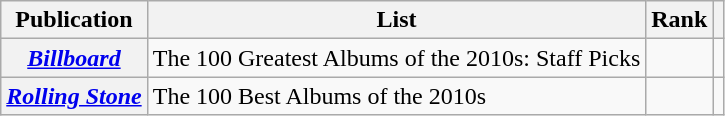<table class="wikitable sortable plainrowheaders">
<tr>
<th>Publication</th>
<th>List</th>
<th>Rank</th>
<th class="unsortable"></th>
</tr>
<tr>
<th scope="row"><em><a href='#'>Billboard</a></em></th>
<td>The 100 Greatest Albums of the 2010s: Staff Picks</td>
<td></td>
<td></td>
</tr>
<tr>
<th scope="row"><em><a href='#'>Rolling Stone</a></em></th>
<td>The 100 Best Albums of the 2010s</td>
<td></td>
<td></td>
</tr>
</table>
